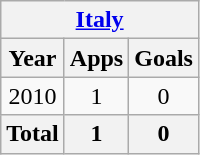<table class="wikitable" style="text-align:center">
<tr>
<th colspan=3><a href='#'>Italy</a></th>
</tr>
<tr>
<th>Year</th>
<th>Apps</th>
<th>Goals</th>
</tr>
<tr>
<td>2010</td>
<td>1</td>
<td>0</td>
</tr>
<tr>
<th>Total</th>
<th>1</th>
<th>0</th>
</tr>
</table>
